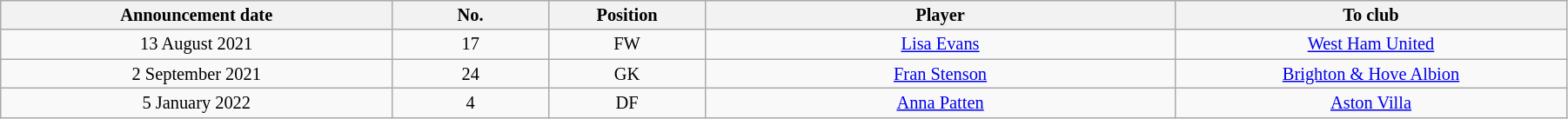<table class="wikitable sortable" style="width:95%; text-align:center; font-size:85%; text-align:centre;">
<tr>
<th width="25%">Announcement date</th>
<th width="10%">No.</th>
<th width="10%">Position</th>
<th>Player</th>
<th width="25%">To club</th>
</tr>
<tr>
<td>13 August 2021</td>
<td>17</td>
<td>FW</td>
<td> <a href='#'>Lisa Evans</a></td>
<td> <a href='#'>West Ham United</a></td>
</tr>
<tr>
<td>2 September 2021</td>
<td>24</td>
<td>GK</td>
<td> <a href='#'>Fran Stenson</a></td>
<td> <a href='#'>Brighton & Hove Albion</a></td>
</tr>
<tr>
<td>5 January 2022</td>
<td>4</td>
<td>DF</td>
<td> <a href='#'>Anna Patten</a></td>
<td> <a href='#'>Aston Villa</a></td>
</tr>
</table>
